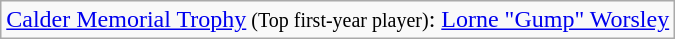<table class="wikitable">
<tr>
<td><a href='#'>Calder Memorial Trophy</a><small> (Top first-year player)</small>: <a href='#'>Lorne "Gump" Worsley</a></td>
</tr>
</table>
